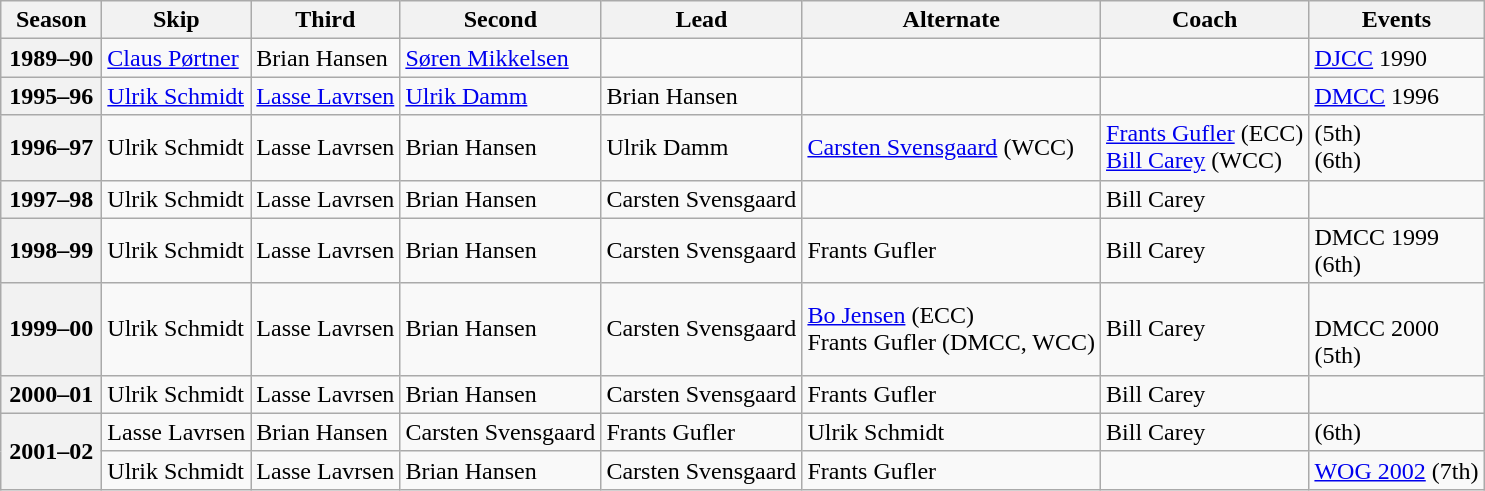<table class="wikitable">
<tr>
<th scope="col" width=60>Season</th>
<th scope="col">Skip</th>
<th scope="col">Third</th>
<th scope="col">Second</th>
<th scope="col">Lead</th>
<th scope="col">Alternate</th>
<th scope="col">Coach</th>
<th scope="col">Events</th>
</tr>
<tr>
<th scope="row">1989–90</th>
<td><a href='#'>Claus Pørtner</a></td>
<td>Brian Hansen</td>
<td><a href='#'>Søren Mikkelsen</a></td>
<td></td>
<td></td>
<td></td>
<td><a href='#'>DJCC</a> 1990 </td>
</tr>
<tr>
<th scope="row">1995–96</th>
<td><a href='#'>Ulrik Schmidt</a></td>
<td><a href='#'>Lasse Lavrsen</a></td>
<td><a href='#'>Ulrik Damm</a></td>
<td>Brian Hansen</td>
<td></td>
<td></td>
<td><a href='#'>DMCC</a> 1996 </td>
</tr>
<tr>
<th scope="row">1996–97</th>
<td>Ulrik Schmidt</td>
<td>Lasse Lavrsen</td>
<td>Brian Hansen</td>
<td>Ulrik Damm</td>
<td><a href='#'>Carsten Svensgaard</a> (WCC)</td>
<td><a href='#'>Frants Gufler</a> (ECC)<br><a href='#'>Bill Carey</a> (WCC)</td>
<td> (5th)<br> (6th)</td>
</tr>
<tr>
<th scope="row">1997–98</th>
<td>Ulrik Schmidt</td>
<td>Lasse Lavrsen</td>
<td>Brian Hansen</td>
<td>Carsten Svensgaard</td>
<td></td>
<td>Bill Carey</td>
<td> </td>
</tr>
<tr>
<th scope="row">1998–99</th>
<td>Ulrik Schmidt</td>
<td>Lasse Lavrsen</td>
<td>Brian Hansen</td>
<td>Carsten Svensgaard</td>
<td>Frants Gufler</td>
<td>Bill Carey</td>
<td>DMCC 1999 <br> (6th)</td>
</tr>
<tr>
<th scope="row">1999–00</th>
<td>Ulrik Schmidt</td>
<td>Lasse Lavrsen</td>
<td>Brian Hansen</td>
<td>Carsten Svensgaard</td>
<td><a href='#'>Bo Jensen</a> (ECC)<br>Frants Gufler (DMCC, WCC)</td>
<td>Bill Carey</td>
<td> <br>DMCC 2000 <br> (5th)</td>
</tr>
<tr>
<th scope="row">2000–01</th>
<td>Ulrik Schmidt</td>
<td>Lasse Lavrsen</td>
<td>Brian Hansen</td>
<td>Carsten Svensgaard</td>
<td>Frants Gufler</td>
<td>Bill Carey</td>
<td> </td>
</tr>
<tr>
<th scope="row" rowspan=2>2001–02</th>
<td>Lasse Lavrsen</td>
<td>Brian Hansen</td>
<td>Carsten Svensgaard</td>
<td>Frants Gufler</td>
<td>Ulrik Schmidt</td>
<td>Bill Carey</td>
<td> (6th)</td>
</tr>
<tr>
<td>Ulrik Schmidt</td>
<td>Lasse Lavrsen</td>
<td>Brian Hansen</td>
<td>Carsten Svensgaard</td>
<td>Frants Gufler</td>
<td></td>
<td><a href='#'>WOG 2002</a> (7th)</td>
</tr>
</table>
